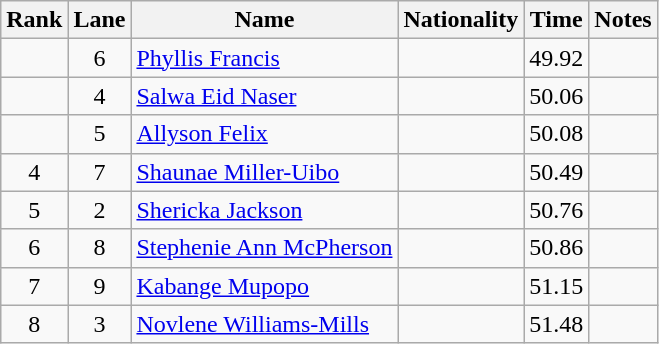<table class="wikitable sortable" style="text-align:center">
<tr>
<th>Rank</th>
<th>Lane</th>
<th>Name</th>
<th>Nationality</th>
<th>Time</th>
<th>Notes</th>
</tr>
<tr>
<td></td>
<td>6</td>
<td style="text-align:left;"><a href='#'>Phyllis Francis</a></td>
<td style="text-align:left;"></td>
<td>49.92</td>
<td></td>
</tr>
<tr>
<td></td>
<td>4</td>
<td style="text-align:left;"><a href='#'>Salwa Eid Naser</a></td>
<td style="text-align:left;"></td>
<td>50.06</td>
<td><strong></strong></td>
</tr>
<tr>
<td></td>
<td>5</td>
<td style="text-align:left;"><a href='#'>Allyson Felix</a></td>
<td style="text-align:left;"></td>
<td>50.08</td>
<td></td>
</tr>
<tr>
<td>4</td>
<td>7</td>
<td style="text-align:left;"><a href='#'>Shaunae Miller-Uibo</a></td>
<td style="text-align:left;"></td>
<td>50.49</td>
<td></td>
</tr>
<tr>
<td>5</td>
<td>2</td>
<td style="text-align:left;"><a href='#'>Shericka Jackson</a></td>
<td style="text-align:left;"></td>
<td>50.76</td>
<td></td>
</tr>
<tr>
<td>6</td>
<td>8</td>
<td style="text-align:left;"><a href='#'>Stephenie Ann McPherson</a></td>
<td style="text-align:left;"></td>
<td>50.86</td>
<td></td>
</tr>
<tr>
<td>7</td>
<td>9</td>
<td style="text-align:left;"><a href='#'>Kabange Mupopo</a></td>
<td style="text-align:left;"></td>
<td>51.15</td>
<td></td>
</tr>
<tr>
<td>8</td>
<td>3</td>
<td style="text-align:left;"><a href='#'>Novlene Williams-Mills</a></td>
<td style="text-align:left;"></td>
<td>51.48</td>
<td></td>
</tr>
</table>
